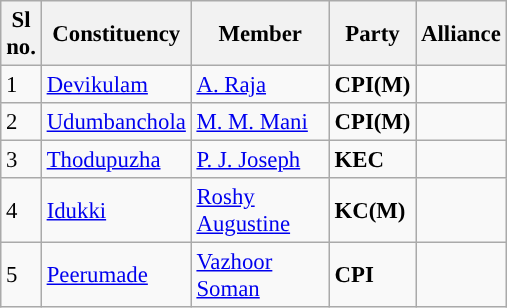<table class="wikitable sortable" style="font-size:95%;">
<tr>
<th width="20px">Sl no.</th>
<th width="75px">Constituency</th>
<th width="85px">Member</th>
<th width="35px">Party</th>
<th width="35px">Alliance</th>
</tr>
<tr>
<td>1</td>
<td><a href='#'>Devikulam</a></td>
<td><a href='#'>A. Raja</a></td>
<td style="background:"><strong>CPI(M)</strong></td>
<td></td>
</tr>
<tr>
<td>2</td>
<td><a href='#'>Udumbanchola</a></td>
<td><a href='#'>M. M. Mani</a></td>
<td style="background:"><strong>CPI(M)</strong></td>
<td></td>
</tr>
<tr>
<td>3</td>
<td><a href='#'>Thodupuzha</a></td>
<td><a href='#'>P. J. Joseph</a></td>
<td style="background:"><strong>KEC</strong></td>
<td></td>
</tr>
<tr>
<td>4</td>
<td><a href='#'>Idukki</a></td>
<td><a href='#'>Roshy Augustine</a></td>
<td style="background:"><strong>KC(M)</strong></td>
<td></td>
</tr>
<tr>
<td>5</td>
<td><a href='#'>Peerumade</a></td>
<td><a href='#'>Vazhoor Soman</a></td>
<td style="background:"><strong>CPI</strong></td>
<td></td>
</tr>
</table>
